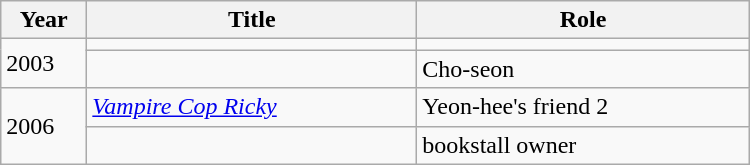<table class="wikitable" style="width:500px;">
<tr>
<th width=50px>Year</th>
<th>Title</th>
<th>Role</th>
</tr>
<tr>
<td rowspan=2>2003</td>
<td><em></em></td>
<td></td>
</tr>
<tr>
<td><em></em></td>
<td>Cho-seon</td>
</tr>
<tr>
<td rowspan=2>2006</td>
<td><em><a href='#'>Vampire Cop Ricky</a></em></td>
<td>Yeon-hee's friend 2</td>
</tr>
<tr>
<td><em></em></td>
<td>bookstall owner</td>
</tr>
</table>
